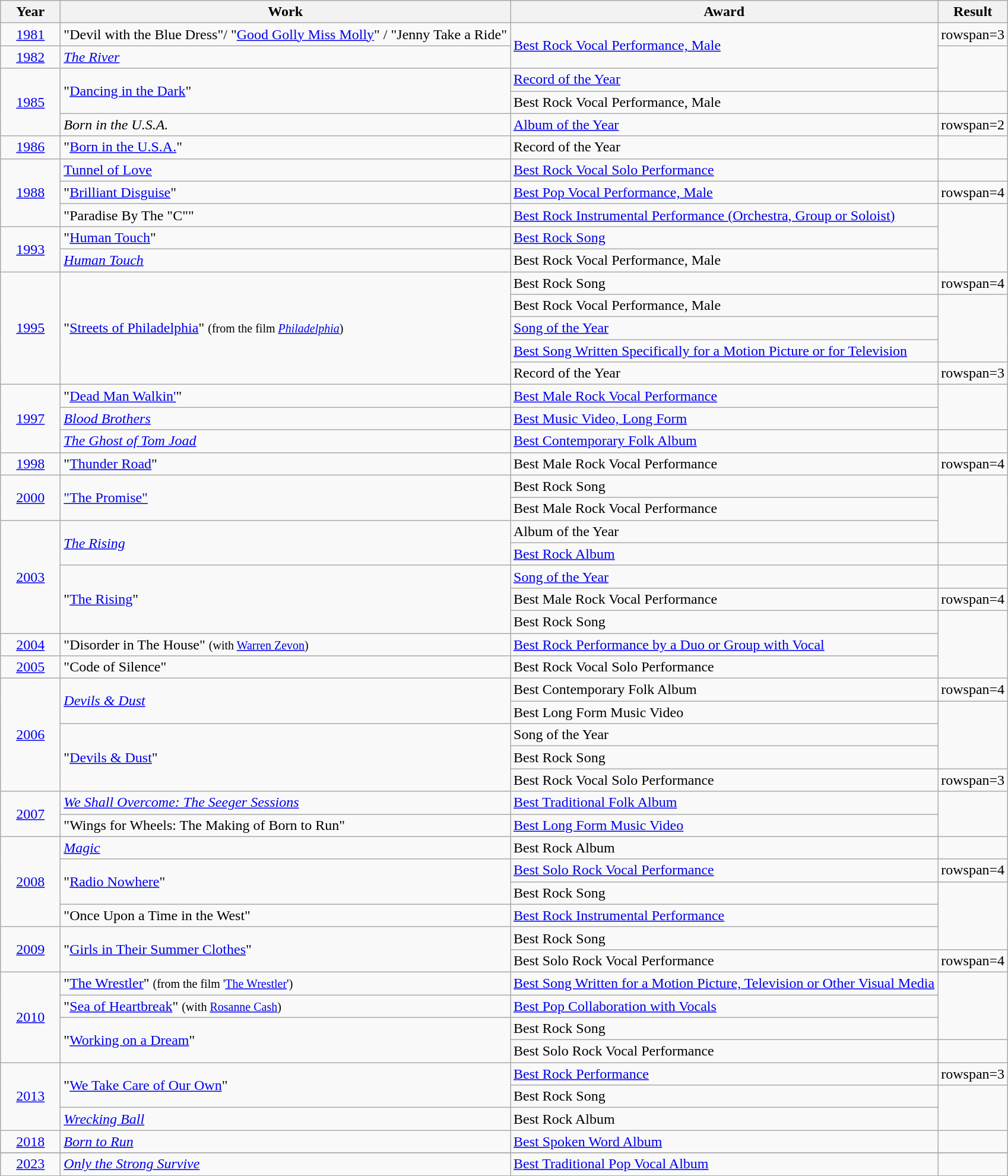<table class="wikitable">
<tr>
<th style="width:60px;">Year</th>
<th>Work</th>
<th>Award</th>
<th>Result</th>
</tr>
<tr>
<td style="text-align:center;"><a href='#'>1981</a></td>
<td>"Devil with the Blue Dress"/ "<a href='#'>Good Golly Miss Molly</a>" / "Jenny Take a Ride"</td>
<td rowspan=2><a href='#'>Best Rock Vocal Performance, Male</a></td>
<td>rowspan=3 </td>
</tr>
<tr>
<td style="text-align:center;"><a href='#'>1982</a></td>
<td><em><a href='#'>The River</a></em></td>
</tr>
<tr>
<td style="text-align:center;" rowspan="3"><a href='#'>1985</a></td>
<td rowspan=2>"<a href='#'>Dancing in the Dark</a>"</td>
<td><a href='#'>Record of the Year</a></td>
</tr>
<tr>
<td>Best Rock Vocal Performance, Male</td>
<td></td>
</tr>
<tr>
<td><em>Born in the U.S.A.</em></td>
<td><a href='#'>Album of the Year</a></td>
<td>rowspan=2 </td>
</tr>
<tr>
<td style="text-align:center;"><a href='#'>1986</a></td>
<td>"<a href='#'>Born in the U.S.A.</a>"</td>
<td>Record of the Year</td>
</tr>
<tr>
<td style="text-align:center;" rowspan="3"><a href='#'>1988</a></td>
<td><a href='#'>Tunnel of Love</a></td>
<td><a href='#'>Best Rock Vocal Solo Performance</a></td>
<td></td>
</tr>
<tr>
<td>"<a href='#'>Brilliant Disguise</a>"</td>
<td><a href='#'>Best Pop Vocal Performance, Male</a></td>
<td>rowspan=4 </td>
</tr>
<tr>
<td>"Paradise By The "C""</td>
<td><a href='#'>Best Rock Instrumental Performance (Orchestra, Group or Soloist)</a></td>
</tr>
<tr>
<td style="text-align:center;" rowspan="2"><a href='#'>1993</a></td>
<td>"<a href='#'>Human Touch</a>"</td>
<td><a href='#'>Best Rock Song</a></td>
</tr>
<tr>
<td><em><a href='#'>Human Touch</a></em></td>
<td>Best Rock Vocal Performance, Male</td>
</tr>
<tr>
<td style="text-align:center;" rowspan="5"><a href='#'>1995</a></td>
<td rowspan=5>"<a href='#'>Streets of Philadelphia</a>" <small>(from the film <em><a href='#'>Philadelphia</a></em>)</small></td>
<td>Best Rock Song</td>
<td>rowspan=4 </td>
</tr>
<tr>
<td>Best Rock Vocal Performance, Male</td>
</tr>
<tr>
<td><a href='#'>Song of the Year</a></td>
</tr>
<tr>
<td><a href='#'>Best Song Written Specifically for a Motion Picture or for Television</a></td>
</tr>
<tr>
<td>Record of the Year</td>
<td>rowspan=3 </td>
</tr>
<tr>
<td style="text-align:center;" rowspan="3"><a href='#'>1997</a></td>
<td>"<a href='#'>Dead Man Walkin'</a>"</td>
<td><a href='#'>Best Male Rock Vocal Performance</a></td>
</tr>
<tr>
<td><em><a href='#'>Blood Brothers</a></em></td>
<td><a href='#'>Best Music Video, Long Form</a></td>
</tr>
<tr>
<td><em><a href='#'>The Ghost of Tom Joad</a></em></td>
<td><a href='#'>Best Contemporary Folk Album</a></td>
<td></td>
</tr>
<tr>
<td style="text-align:center;"><a href='#'>1998</a></td>
<td>"<a href='#'>Thunder Road</a>"</td>
<td>Best Male Rock Vocal Performance</td>
<td>rowspan=4 </td>
</tr>
<tr>
<td style="text-align:center;" rowspan="2"><a href='#'>2000</a></td>
<td rowspan=2><a href='#'>"The Promise"</a></td>
<td>Best Rock Song</td>
</tr>
<tr>
<td>Best Male Rock Vocal Performance</td>
</tr>
<tr>
<td style="text-align:center;" rowspan="5"><a href='#'>2003</a></td>
<td rowspan=2><em><a href='#'>The Rising</a></em></td>
<td>Album of the Year</td>
</tr>
<tr>
<td><a href='#'>Best Rock Album</a></td>
<td></td>
</tr>
<tr>
<td rowspan=3>"<a href='#'>The Rising</a>"</td>
<td><a href='#'>Song of the Year</a></td>
<td></td>
</tr>
<tr>
<td>Best Male Rock Vocal Performance</td>
<td>rowspan=4 </td>
</tr>
<tr>
<td>Best Rock Song</td>
</tr>
<tr>
<td style="text-align:center;"><a href='#'>2004</a></td>
<td>"Disorder in The House" <small>(with <a href='#'>Warren Zevon</a>)</small></td>
<td><a href='#'>Best Rock Performance by a Duo or Group with Vocal</a></td>
</tr>
<tr>
<td style="text-align:center;"><a href='#'>2005</a></td>
<td>"Code of Silence"</td>
<td>Best Rock Vocal Solo Performance</td>
</tr>
<tr>
<td style="text-align:center;" rowspan="5"><a href='#'>2006</a></td>
<td rowspan=2><em><a href='#'>Devils & Dust</a></em></td>
<td>Best Contemporary Folk Album</td>
<td>rowspan=4 </td>
</tr>
<tr>
<td>Best Long Form Music Video</td>
</tr>
<tr>
<td rowspan=3>"<a href='#'>Devils & Dust</a>"</td>
<td>Song of the Year</td>
</tr>
<tr>
<td>Best Rock Song</td>
</tr>
<tr>
<td>Best Rock Vocal Solo Performance</td>
<td>rowspan=3 </td>
</tr>
<tr>
<td style="text-align:center;" rowspan="2"><a href='#'>2007</a></td>
<td><em><a href='#'>We Shall Overcome: The Seeger Sessions</a></em></td>
<td><a href='#'>Best Traditional Folk Album</a></td>
</tr>
<tr>
<td>"Wings for Wheels: The Making of Born to Run"</td>
<td><a href='#'>Best Long Form Music Video</a></td>
</tr>
<tr>
<td style="text-align:center;" rowspan="4"><a href='#'>2008</a></td>
<td><em><a href='#'>Magic</a></em></td>
<td>Best Rock Album</td>
<td></td>
</tr>
<tr>
<td rowspan=2>"<a href='#'>Radio Nowhere</a>"</td>
<td><a href='#'>Best Solo Rock Vocal Performance</a></td>
<td>rowspan=4 </td>
</tr>
<tr>
<td>Best Rock Song</td>
</tr>
<tr>
<td>"Once Upon a Time in the West"</td>
<td><a href='#'>Best Rock Instrumental Performance</a></td>
</tr>
<tr>
<td style="text-align:center;" rowspan="2"><a href='#'>2009</a></td>
<td rowspan=2>"<a href='#'>Girls in Their Summer Clothes</a>"</td>
<td>Best Rock Song</td>
</tr>
<tr>
<td>Best Solo Rock Vocal Performance</td>
<td>rowspan=4 </td>
</tr>
<tr>
<td style="text-align:center;" rowspan="4"><a href='#'>2010</a></td>
<td>"<a href='#'>The Wrestler</a>" <small>(from the film '<a href='#'>The Wrestler</a>')</small></td>
<td><a href='#'>Best Song Written for a Motion Picture, Television or Other Visual Media</a></td>
</tr>
<tr>
<td>"<a href='#'>Sea of Heartbreak</a>" <small>(with <a href='#'>Rosanne Cash</a>)</small></td>
<td><a href='#'>Best Pop Collaboration with Vocals</a></td>
</tr>
<tr>
<td rowspan=2>"<a href='#'>Working on a Dream</a>"</td>
<td>Best Rock Song</td>
</tr>
<tr>
<td>Best Solo Rock Vocal Performance</td>
<td></td>
</tr>
<tr>
<td style="text-align:center;" rowspan="3"><a href='#'>2013</a></td>
<td rowspan=2>"<a href='#'>We Take Care of Our Own</a>"</td>
<td><a href='#'>Best Rock Performance</a></td>
<td>rowspan=3 </td>
</tr>
<tr>
<td>Best Rock Song</td>
</tr>
<tr>
<td><em><a href='#'>Wrecking Ball</a></em></td>
<td>Best Rock Album</td>
</tr>
<tr>
<td style="text-align:center;" rowspan="1"><a href='#'>2018</a></td>
<td><em><a href='#'>Born to Run</a></em></td>
<td><a href='#'>Best Spoken Word Album</a></td>
<td></td>
</tr>
<tr>
</tr>
<tr>
<td style="text-align:center;" rowspan="1"><a href='#'>2023</a></td>
<td><em><a href='#'>Only the Strong Survive</a></em></td>
<td><a href='#'>Best Traditional Pop Vocal Album</a></td>
<td></td>
</tr>
<tr>
</tr>
</table>
